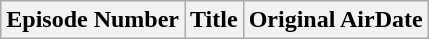<table class="wikitable">
<tr>
<th>Episode Number</th>
<th>Title</th>
<th>Original AirDate<br>


































































</th>
</tr>
</table>
